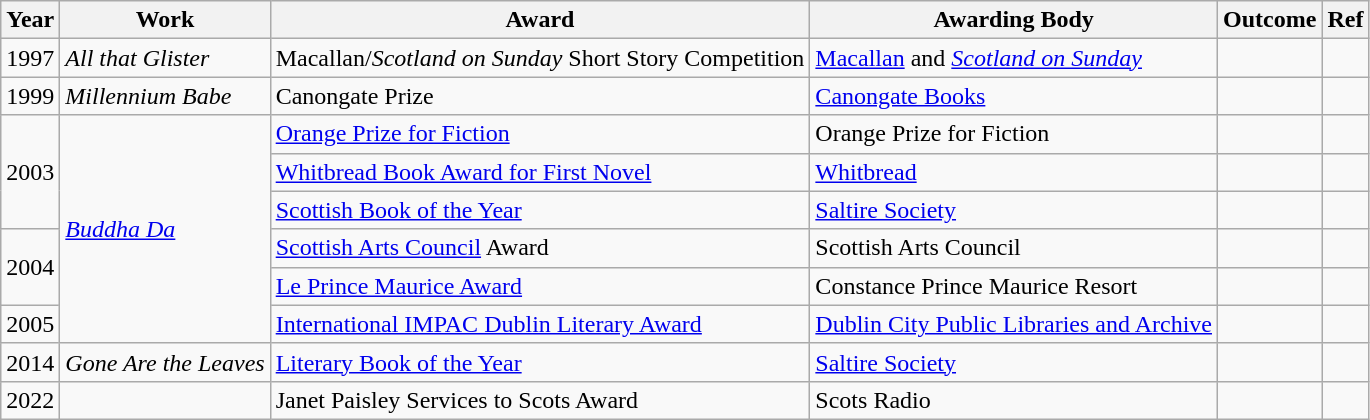<table class="wikitable sortable">
<tr>
<th>Year</th>
<th>Work</th>
<th>Award</th>
<th>Awarding Body</th>
<th>Outcome</th>
<th class="unsortable">Ref</th>
</tr>
<tr>
<td>1997</td>
<td><em>All that Glister</em></td>
<td>Macallan/<em>Scotland on Sunday</em> Short Story Competition</td>
<td><a href='#'>Macallan</a> and <em><a href='#'>Scotland on Sunday</a></em></td>
<td></td>
<td></td>
</tr>
<tr>
<td>1999</td>
<td><em>Millennium Babe</em></td>
<td>Canongate Prize</td>
<td><a href='#'>Canongate Books</a></td>
<td></td>
<td></td>
</tr>
<tr>
<td rowspan="3">2003</td>
<td rowspan="6"><em><a href='#'>Buddha Da</a></em></td>
<td><a href='#'>Orange Prize for Fiction</a></td>
<td>Orange Prize for Fiction</td>
<td></td>
<td></td>
</tr>
<tr>
<td><a href='#'>Whitbread Book Award for First Novel</a></td>
<td><a href='#'>Whitbread</a></td>
<td></td>
<td></td>
</tr>
<tr>
<td><a href='#'>Scottish Book of the Year</a></td>
<td><a href='#'>Saltire Society</a></td>
<td></td>
<td></td>
</tr>
<tr>
<td rowspan="2">2004</td>
<td><a href='#'>Scottish Arts Council</a> Award</td>
<td>Scottish Arts Council</td>
<td></td>
<td></td>
</tr>
<tr>
<td><a href='#'> Le Prince Maurice Award</a></td>
<td>Constance Prince Maurice Resort</td>
<td></td>
<td></td>
</tr>
<tr>
<td>2005</td>
<td><a href='#'>International IMPAC Dublin Literary Award</a></td>
<td><a href='#'>Dublin City Public Libraries and Archive</a></td>
<td></td>
<td></td>
</tr>
<tr>
<td>2014</td>
<td><em>Gone Are the Leaves</em></td>
<td><a href='#'>Literary Book of the Year</a></td>
<td><a href='#'>Saltire Society</a></td>
<td></td>
<td></td>
</tr>
<tr>
<td>2022</td>
<td></td>
<td>Janet Paisley Services to Scots Award</td>
<td>Scots Radio</td>
<td></td>
<td></td>
</tr>
</table>
